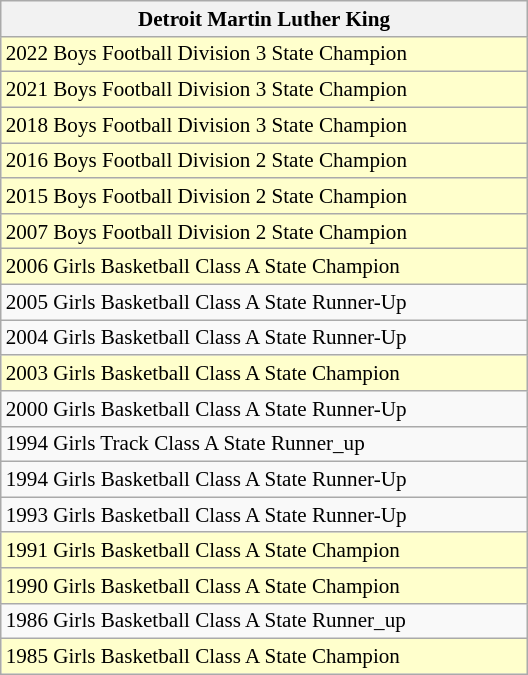<table class="wikitable collapsible collapsed" style="min-width:25em; font-size:88%;">
<tr>
<th colspan="2">Detroit Martin Luther King</th>
</tr>
<tr style="background:#ffc;">
<td>2022 Boys Football Division 3 State Champion</td>
</tr>
<tr style="background:#ffc;">
<td>2021 Boys Football Division 3 State Champion</td>
</tr>
<tr style="background:#ffc;">
<td>2018 Boys Football Division 3 State Champion</td>
</tr>
<tr style="background:#ffc;">
<td>2016 Boys Football Division 2 State Champion</td>
</tr>
<tr style="background:#ffc;">
<td>2015 Boys Football Division 2 State Champion</td>
</tr>
<tr style="background:#ffc;">
<td>2007 Boys Football Division 2 State Champion</td>
</tr>
<tr style="background:#ffc;">
<td>2006 Girls Basketball Class A State Champion</td>
</tr>
<tr>
<td>2005 Girls Basketball Class A State Runner-Up</td>
</tr>
<tr>
<td>2004 Girls Basketball Class A State Runner-Up</td>
</tr>
<tr style="background:#ffc;">
<td>2003 Girls Basketball Class A State Champion</td>
</tr>
<tr>
<td>2000 Girls Basketball Class A State Runner-Up</td>
</tr>
<tr>
<td>1994 Girls Track Class A State Runner_up</td>
</tr>
<tr>
<td>1994 Girls Basketball Class A State Runner-Up</td>
</tr>
<tr>
<td>1993 Girls Basketball Class A State Runner-Up</td>
</tr>
<tr style="background:#ffc;">
<td>1991 Girls Basketball Class A State Champion</td>
</tr>
<tr style="background:#ffc;">
<td>1990 Girls Basketball Class A State Champion</td>
</tr>
<tr>
<td>1986 Girls Basketball Class A State Runner_up</td>
</tr>
<tr style="background:#ffc;">
<td>1985 Girls Basketball Class A State Champion</td>
</tr>
</table>
